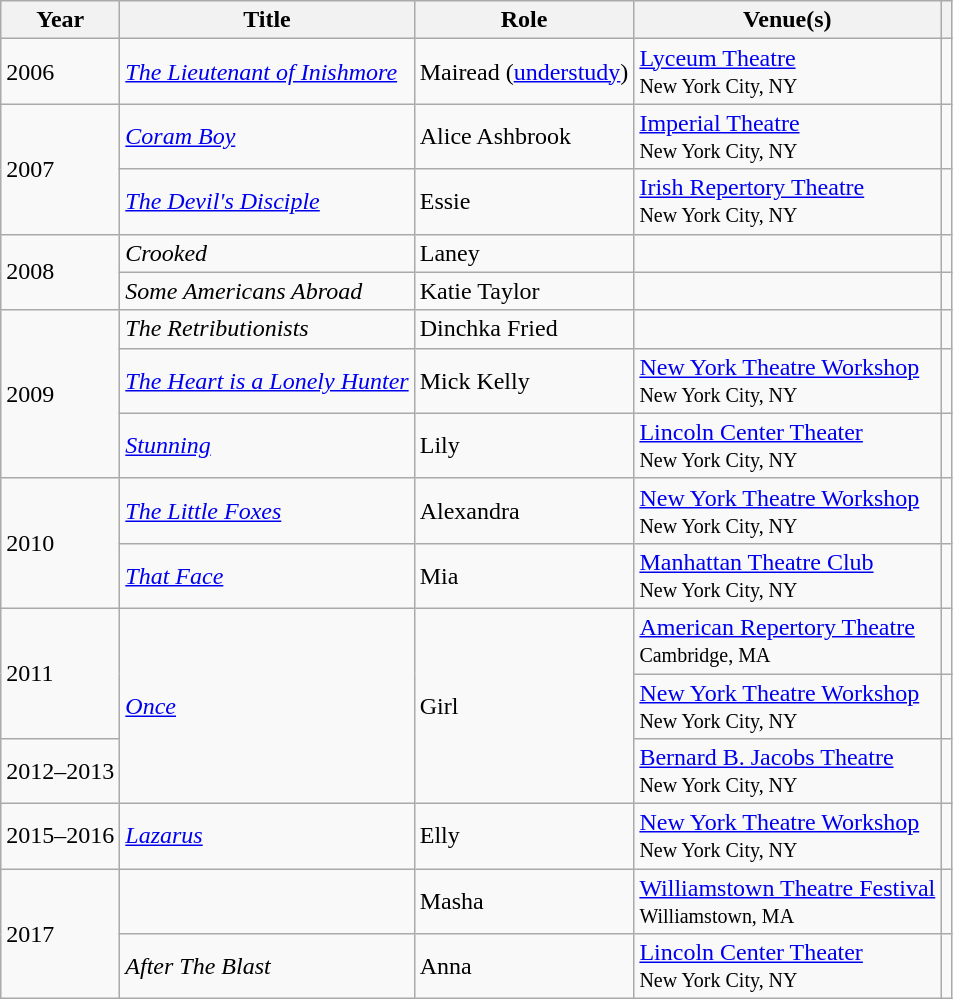<table class="wikitable sortable">
<tr>
<th>Year</th>
<th>Title</th>
<th>Role</th>
<th>Venue(s)</th>
<th></th>
</tr>
<tr>
<td>2006</td>
<td><em><a href='#'>The Lieutenant of Inishmore</a></em></td>
<td>Mairead (<a href='#'>understudy</a>)</td>
<td><a href='#'>Lyceum Theatre</a> <br> <small> New York City, NY </small></td>
<td></td>
</tr>
<tr>
<td rowspan="2">2007</td>
<td><em><a href='#'>Coram Boy</a></em></td>
<td>Alice Ashbrook</td>
<td><a href='#'>Imperial Theatre</a> <br> <small> New York City, NY </small></td>
<td></td>
</tr>
<tr>
<td><em><a href='#'>The Devil's Disciple</a></em></td>
<td>Essie</td>
<td><a href='#'>Irish Repertory Theatre</a> <br> <small> New York City, NY </small></td>
<td></td>
</tr>
<tr>
<td rowspan="2">2008</td>
<td><em>Crooked</em></td>
<td>Laney</td>
<td></td>
<td></td>
</tr>
<tr>
<td><em>Some Americans Abroad</em></td>
<td>Katie Taylor</td>
<td></td>
<td></td>
</tr>
<tr>
<td rowspan="3">2009</td>
<td><em>The Retributionists</em></td>
<td Dinchka Fried>Dinchka Fried</td>
<td></td>
<td></td>
</tr>
<tr>
<td><em><a href='#'>The Heart is a Lonely Hunter</a></em></td>
<td>Mick Kelly</td>
<td><a href='#'>New York Theatre Workshop</a> <br> <small> New York City, NY </small></td>
<td></td>
</tr>
<tr>
<td><em><a href='#'>Stunning</a></em></td>
<td>Lily</td>
<td><a href='#'>Lincoln Center Theater</a> <br> <small> New York City, NY </small></td>
<td></td>
</tr>
<tr>
<td rowspan="2">2010</td>
<td><em><a href='#'>The Little Foxes</a></em></td>
<td>Alexandra</td>
<td><a href='#'>New York Theatre Workshop</a> <br> <small> New York City, NY </small></td>
<td></td>
</tr>
<tr>
<td><em><a href='#'>That Face</a></em></td>
<td>Mia</td>
<td><a href='#'>Manhattan Theatre Club</a> <br> <small> New York City, NY </small></td>
<td></td>
</tr>
<tr>
<td rowspan=2>2011</td>
<td rowspan=3><a href='#'><em>Once</em></a></td>
<td rowspan=3>Girl</td>
<td><a href='#'>American Repertory Theatre</a> <br> <small> Cambridge, MA </small></td>
<td></td>
</tr>
<tr>
<td><a href='#'>New York Theatre Workshop</a> <br> <small> New York City, NY </small></td>
<td></td>
</tr>
<tr>
<td>2012–2013</td>
<td><a href='#'>Bernard B. Jacobs Theatre</a> <br> <small> New York City, NY </small></td>
<td></td>
</tr>
<tr>
<td>2015–2016</td>
<td><em><a href='#'>Lazarus</a></em></td>
<td>Elly</td>
<td><a href='#'>New York Theatre Workshop</a> <br> <small> New York City, NY </small></td>
<td></td>
</tr>
<tr>
<td rowspan="2">2017</td>
<td></td>
<td>Masha</td>
<td><a href='#'>Williamstown Theatre Festival</a> <br> <small> Williamstown, MA </small></td>
<td></td>
</tr>
<tr>
<td><em>After The Blast</em></td>
<td>Anna</td>
<td><a href='#'>Lincoln Center Theater</a> <br> <small> New York City, NY </small></td>
<td></td>
</tr>
</table>
